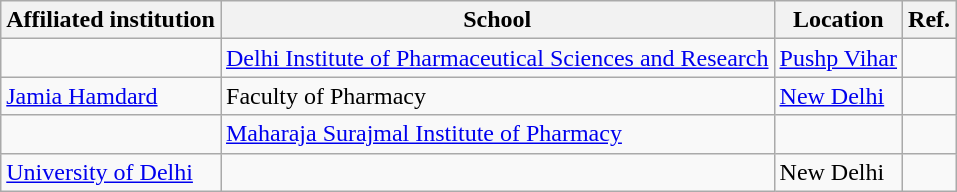<table class="wikitable sortable">
<tr>
<th>Affiliated institution</th>
<th>School</th>
<th>Location</th>
<th>Ref.</th>
</tr>
<tr>
<td></td>
<td><a href='#'>Delhi Institute of Pharmaceutical Sciences and Research</a></td>
<td><a href='#'>Pushp Vihar</a></td>
<td></td>
</tr>
<tr>
<td><a href='#'>Jamia Hamdard</a></td>
<td>Faculty of Pharmacy</td>
<td><a href='#'>New Delhi</a></td>
<td></td>
</tr>
<tr>
<td></td>
<td><a href='#'>Maharaja Surajmal Institute of Pharmacy</a></td>
<td></td>
<td></td>
</tr>
<tr>
<td><a href='#'>University of Delhi</a></td>
<td></td>
<td>New Delhi</td>
<td></td>
</tr>
</table>
